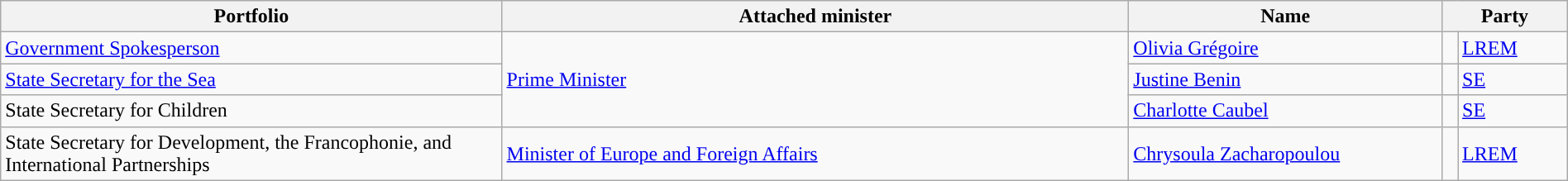<table class="wikitable" style="width:100%">
<tr>
<th>Portfolio</th>
<th style="width:40%">Attached minister</th>
<th style="width:20%">Name</th>
<th style="width:8%" colspan="2">Party</th>
</tr>
<tr>
<td><a href='#'>Government Spokesperson</a></td>
<td rowspan=3><a href='#'>Prime Minister</a></td>
<td><a href='#'>Olivia Grégoire</a></td>
<td style="background:"></td>
<td><a href='#'>LREM</a></td>
</tr>
<tr>
<td><a href='#'>State Secretary for the Sea</a></td>
<td><a href='#'>Justine Benin</a></td>
<td style="background:"></td>
<td><a href='#'>SE</a></td>
</tr>
<tr>
<td>State Secretary for Children</td>
<td><a href='#'>Charlotte Caubel</a></td>
<td style="background:"></td>
<td><a href='#'>SE</a></td>
</tr>
<tr>
<td>State Secretary for Development, the Francophonie, and International Partnerships</td>
<td><a href='#'>Minister of Europe and Foreign Affairs</a></td>
<td><a href='#'>Chrysoula Zacharopoulou</a></td>
<td style="background:"></td>
<td><a href='#'>LREM</a></td>
</tr>
</table>
